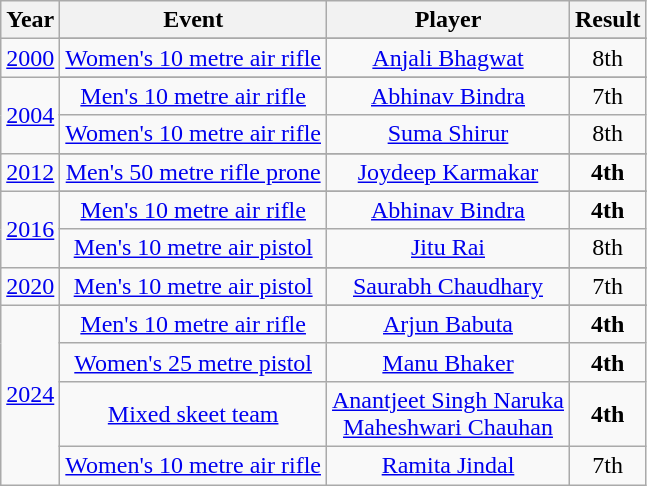<table class="wikitable" style="text-align:center;">
<tr>
<th>Year</th>
<th>Event</th>
<th>Player</th>
<th>Result</th>
</tr>
<tr>
<td rowspan = "2"><a href='#'>2000</a></td>
</tr>
<tr>
<td><a href='#'>Women's 10 metre air rifle</a></td>
<td><a href='#'>Anjali Bhagwat</a></td>
<td>8th</td>
</tr>
<tr>
<td rowspan = "3"><a href='#'>2004</a></td>
</tr>
<tr>
<td><a href='#'>Men's 10 metre air rifle</a></td>
<td><a href='#'>Abhinav Bindra</a></td>
<td>7th</td>
</tr>
<tr>
<td><a href='#'>Women's 10 metre air rifle</a></td>
<td><a href='#'>Suma Shirur</a></td>
<td>8th</td>
</tr>
<tr>
<td rowspan = "2"><a href='#'>2012</a></td>
</tr>
<tr>
<td><a href='#'>Men's 50 metre rifle prone</a></td>
<td><a href='#'>Joydeep Karmakar</a></td>
<td><strong>4th</strong></td>
</tr>
<tr>
<td rowspan = "3"><a href='#'>2016</a></td>
</tr>
<tr>
<td><a href='#'>Men's 10 metre air rifle</a></td>
<td><a href='#'>Abhinav Bindra</a></td>
<td><strong>4th</strong></td>
</tr>
<tr>
<td><a href='#'>Men's 10 metre air pistol</a></td>
<td><a href='#'>Jitu Rai</a></td>
<td>8th</td>
</tr>
<tr>
<td rowspan = "2"><a href='#'>2020</a></td>
</tr>
<tr>
<td><a href='#'>Men's 10 metre air pistol</a></td>
<td><a href='#'>Saurabh Chaudhary</a></td>
<td>7th</td>
</tr>
<tr>
<td rowspan = "5"><a href='#'>2024</a></td>
</tr>
<tr>
<td><a href='#'>Men's 10 metre air rifle</a></td>
<td><a href='#'>Arjun Babuta</a></td>
<td><strong>4th</strong></td>
</tr>
<tr>
<td><a href='#'>Women's 25 metre pistol</a></td>
<td><a href='#'>Manu Bhaker</a></td>
<td><strong>4th</strong></td>
</tr>
<tr>
<td><a href='#'>Mixed skeet team</a></td>
<td><a href='#'>Anantjeet Singh Naruka</a><br><a href='#'>Maheshwari Chauhan</a></td>
<td><strong>4th</strong></td>
</tr>
<tr>
<td><a href='#'>Women's 10 metre air rifle</a></td>
<td><a href='#'>Ramita Jindal</a></td>
<td>7th</td>
</tr>
</table>
